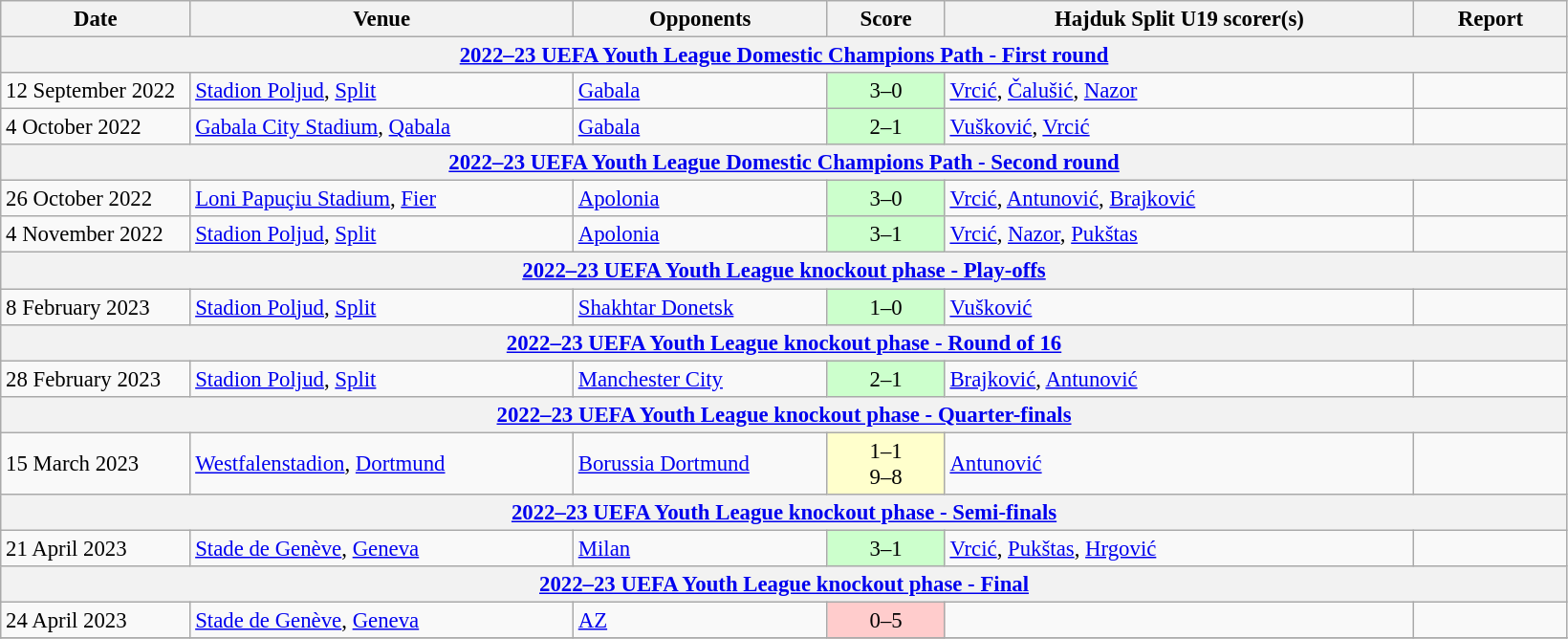<table class="wikitable" style="font-size:95%;">
<tr>
<th width=125>Date</th>
<th width=260>Venue</th>
<th width=170>Opponents</th>
<th width= 75>Score</th>
<th width=320>Hajduk Split U19 scorer(s)</th>
<th width=100>Report</th>
</tr>
<tr>
<th colspan=7><a href='#'>2022–23 UEFA Youth League Domestic Champions Path - First round</a></th>
</tr>
<tr>
<td>12 September 2022</td>
<td><a href='#'>Stadion Poljud</a>, <a href='#'>Split</a></td>
<td> <a href='#'>Gabala</a></td>
<td align=center bgcolor=#CCFFCC>3–0</td>
<td><a href='#'>Vrcić</a>, <a href='#'>Čalušić</a>, <a href='#'>Nazor</a></td>
<td></td>
</tr>
<tr>
<td>4 October 2022</td>
<td><a href='#'>Gabala City Stadium</a>, <a href='#'>Qabala</a></td>
<td> <a href='#'>Gabala</a></td>
<td align=center bgcolor=#CCFFCC>2–1</td>
<td><a href='#'>Vušković</a>, <a href='#'>Vrcić</a></td>
<td></td>
</tr>
<tr>
<th colspan=7><a href='#'>2022–23 UEFA Youth League Domestic Champions Path - Second round</a></th>
</tr>
<tr>
<td>26 October 2022</td>
<td><a href='#'>Loni Papuçiu Stadium</a>, <a href='#'>Fier</a></td>
<td> <a href='#'>Apolonia</a></td>
<td align=center bgcolor=#CCFFCC>3–0</td>
<td><a href='#'>Vrcić</a>, <a href='#'>Antunović</a>, <a href='#'>Brajković</a></td>
<td></td>
</tr>
<tr>
<td>4 November 2022</td>
<td><a href='#'>Stadion Poljud</a>, <a href='#'>Split</a></td>
<td> <a href='#'>Apolonia</a></td>
<td align=center bgcolor=#CCFFCC>3–1</td>
<td><a href='#'>Vrcić</a>, <a href='#'>Nazor</a>, <a href='#'>Pukštas</a></td>
<td></td>
</tr>
<tr>
<th colspan=7><a href='#'>2022–23 UEFA Youth League knockout phase - Play-offs</a></th>
</tr>
<tr>
<td>8 February 2023</td>
<td><a href='#'>Stadion Poljud</a>, <a href='#'>Split</a></td>
<td> <a href='#'>Shakhtar Donetsk</a></td>
<td align=center bgcolor=#CCFFCC>1–0</td>
<td><a href='#'>Vušković</a></td>
<td></td>
</tr>
<tr>
<th colspan=7><a href='#'>2022–23 UEFA Youth League knockout phase - Round of 16</a></th>
</tr>
<tr>
<td>28 February 2023</td>
<td><a href='#'>Stadion Poljud</a>, <a href='#'>Split</a></td>
<td> <a href='#'>Manchester City</a></td>
<td align=center bgcolor=#CCFFCC>2–1</td>
<td><a href='#'>Brajković</a>, <a href='#'>Antunović</a></td>
<td></td>
</tr>
<tr>
<th colspan=7><a href='#'>2022–23 UEFA Youth League knockout phase - Quarter-finals</a></th>
</tr>
<tr>
<td>15 March 2023</td>
<td><a href='#'>Westfalenstadion</a>, <a href='#'>Dortmund</a></td>
<td> <a href='#'>Borussia Dortmund</a></td>
<td align=center bgcolor=#FFFFCC>1–1  <br>9–8 </td>
<td><a href='#'>Antunović</a></td>
<td></td>
</tr>
<tr>
<th colspan=7><a href='#'>2022–23 UEFA Youth League knockout phase - Semi-finals</a></th>
</tr>
<tr>
<td>21 April 2023</td>
<td><a href='#'>Stade de Genève</a>, <a href='#'>Geneva</a></td>
<td> <a href='#'>Milan</a></td>
<td align=center bgcolor=#CCFFCC>3–1</td>
<td><a href='#'>Vrcić</a>, <a href='#'>Pukštas</a>, <a href='#'>Hrgović</a></td>
<td></td>
</tr>
<tr>
<th colspan=7><a href='#'>2022–23 UEFA Youth League knockout phase - Final</a></th>
</tr>
<tr>
<td>24 April 2023</td>
<td><a href='#'>Stade de Genève</a>, <a href='#'>Geneva</a></td>
<td> <a href='#'>AZ</a></td>
<td align=center bgcolor=#FFCCCC>0–5</td>
<td></td>
<td></td>
</tr>
<tr>
</tr>
</table>
